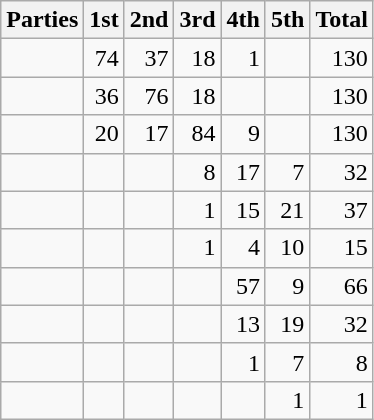<table class="wikitable" style="text-align:right;">
<tr>
<th style="text-align:left;">Parties</th>
<th>1st</th>
<th>2nd</th>
<th>3rd</th>
<th>4th</th>
<th>5th</th>
<th>Total</th>
</tr>
<tr>
<td style="text-align:left;"></td>
<td>74</td>
<td>37</td>
<td>18</td>
<td>1</td>
<td></td>
<td>130</td>
</tr>
<tr>
<td style="text-align:left;"></td>
<td>36</td>
<td>76</td>
<td>18</td>
<td></td>
<td></td>
<td>130</td>
</tr>
<tr>
<td style="text-align:left;"></td>
<td>20</td>
<td>17</td>
<td>84</td>
<td>9</td>
<td></td>
<td>130</td>
</tr>
<tr>
<td style="text-align:left;"></td>
<td></td>
<td></td>
<td>8</td>
<td>17</td>
<td>7</td>
<td>32</td>
</tr>
<tr>
<td style="text-align:left;"></td>
<td></td>
<td></td>
<td>1</td>
<td>15</td>
<td>21</td>
<td>37</td>
</tr>
<tr>
<td style="text-align:left;"></td>
<td></td>
<td></td>
<td>1</td>
<td>4</td>
<td>10</td>
<td>15</td>
</tr>
<tr>
<td style="text-align:left;"></td>
<td></td>
<td></td>
<td></td>
<td>57</td>
<td>9</td>
<td>66</td>
</tr>
<tr>
<td style="text-align:left;"></td>
<td></td>
<td></td>
<td></td>
<td>13</td>
<td>19</td>
<td>32</td>
</tr>
<tr>
<td style="text-align:left;"></td>
<td></td>
<td></td>
<td></td>
<td>1</td>
<td>7</td>
<td>8</td>
</tr>
<tr>
<td style="text-align:left;"></td>
<td></td>
<td></td>
<td></td>
<td></td>
<td>1</td>
<td>1</td>
</tr>
</table>
